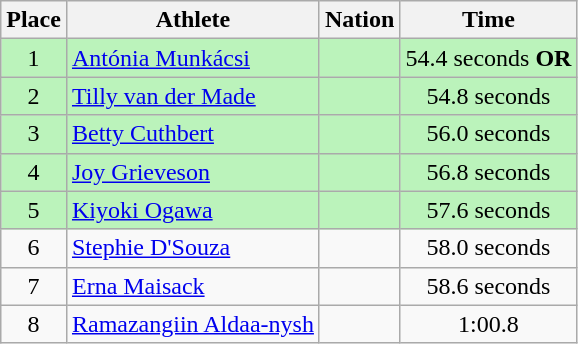<table class=wikitable>
<tr>
<th>Place</th>
<th>Athlete</th>
<th>Nation</th>
<th>Time</th>
</tr>
<tr align=center bgcolor=bbf3bb>
<td>1</td>
<td align=left><a href='#'>Antónia Munkácsi</a></td>
<td align=left></td>
<td>54.4 seconds <strong>OR</strong></td>
</tr>
<tr align=center bgcolor=bbf3bb>
<td>2</td>
<td align=left><a href='#'>Tilly van der Made</a></td>
<td align=left></td>
<td>54.8 seconds</td>
</tr>
<tr align=center bgcolor=bbf3bb>
<td>3</td>
<td align=left><a href='#'>Betty Cuthbert</a></td>
<td align=left></td>
<td>56.0 seconds</td>
</tr>
<tr align=center bgcolor=bbf3bb>
<td>4</td>
<td align=left><a href='#'>Joy Grieveson</a></td>
<td align=left></td>
<td>56.8 seconds</td>
</tr>
<tr align=center bgcolor=bbf3bb>
<td>5</td>
<td align=left><a href='#'>Kiyoki Ogawa</a></td>
<td align=left></td>
<td>57.6 seconds</td>
</tr>
<tr align=center>
<td>6</td>
<td align=left><a href='#'>Stephie D'Souza</a></td>
<td align=left></td>
<td>58.0 seconds</td>
</tr>
<tr align=center>
<td>7</td>
<td align=left><a href='#'>Erna Maisack</a></td>
<td align=left></td>
<td>58.6 seconds</td>
</tr>
<tr align=center>
<td>8</td>
<td align=left><a href='#'>Ramazangiin Aldaa-nysh</a></td>
<td align=left></td>
<td>1:00.8</td>
</tr>
</table>
